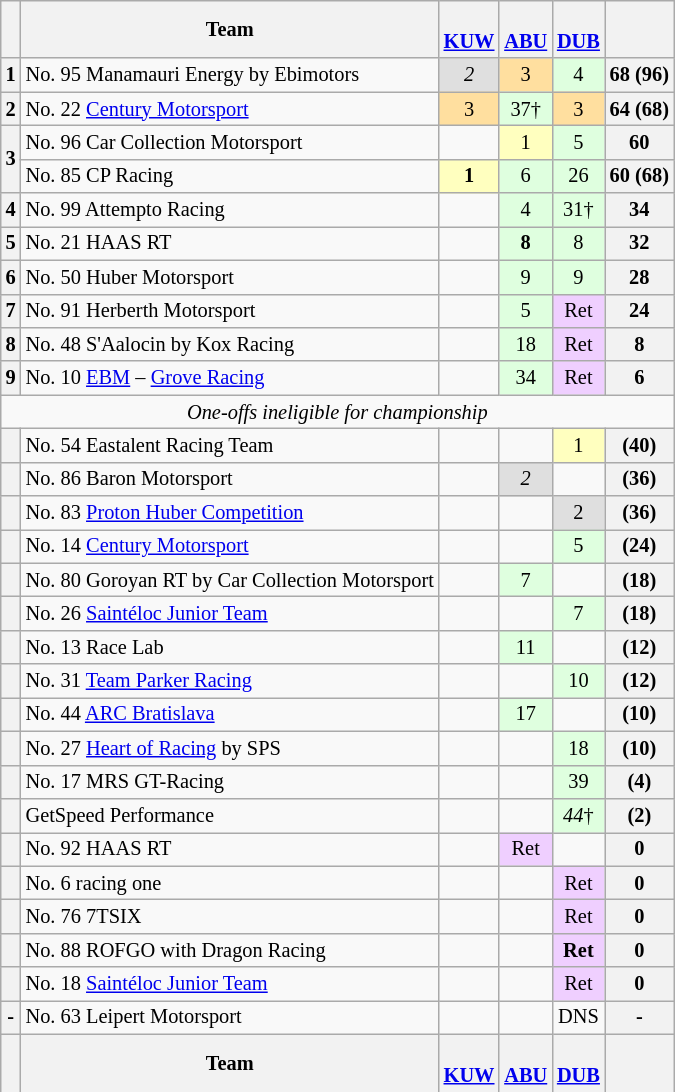<table align=left| class="wikitable" style="font-size: 85%; text-align: center;">
<tr>
<th valign=middle></th>
<th valign=middle>Team</th>
<th><br><a href='#'>KUW</a></th>
<th><br><a href='#'>ABU</a></th>
<th><br><a href='#'>DUB</a></th>
<th valign=middle>  </th>
</tr>
<tr>
<th>1</th>
<td align=left> No. 95 Manamauri Energy by Ebimotors</td>
<td style="background:#DFDFDF;"><em>2</em></td>
<td style="background:#FFDF9F;">3</td>
<td style="background:#DFFFDF;">4</td>
<th>68 (96)</th>
</tr>
<tr>
<th>2</th>
<td align=left> No. 22 <a href='#'>Century Motorsport</a></td>
<td style="background:#FFDF9F;">3</td>
<td style="background:#DFFFDF;">37†</td>
<td style="background:#FFDF9F;">3</td>
<th>64 (68)</th>
</tr>
<tr>
<th rowspan=2>3</th>
<td align=left> No. 96 Car Collection Motorsport</td>
<td></td>
<td style="background:#FFFFBF;">1</td>
<td style="background:#DFFFDF;">5</td>
<th>60</th>
</tr>
<tr>
<td align=left> No. 85 CP Racing</td>
<td style="background:#FFFFBF;"><strong>1</strong></td>
<td style="background:#DFFFDF;">6</td>
<td style="background:#DFFFDF;">26</td>
<th>60 (68)</th>
</tr>
<tr>
<th>4</th>
<td align=left> No. 99 Attempto Racing</td>
<td></td>
<td style="background:#DFFFDF;">4</td>
<td style="background:#DFFFDF;">31†</td>
<th>34</th>
</tr>
<tr>
<th>5</th>
<td align=left> No. 21 HAAS RT</td>
<td></td>
<td style="background:#DFFFDF;"><strong>8</strong></td>
<td style="background:#DFFFDF;">8</td>
<th>32</th>
</tr>
<tr>
<th>6</th>
<td align=left> No. 50 Huber Motorsport</td>
<td></td>
<td style="background:#DFFFDF;">9</td>
<td style="background:#DFFFDF;">9</td>
<th>28</th>
</tr>
<tr>
<th>7</th>
<td align=left> No. 91 Herberth Motorsport</td>
<td></td>
<td style="background:#DFFFDF;">5</td>
<td style="background:#EFCFFF;">Ret</td>
<th>24</th>
</tr>
<tr>
<th>8</th>
<td align=left> No. 48 S'Aalocin by Kox Racing</td>
<td></td>
<td style="background:#DFFFDF;">18</td>
<td style="background:#EFCFFF;">Ret</td>
<th>8</th>
</tr>
<tr>
<th>9</th>
<td align=left> No. 10 <a href='#'>EBM</a> – <a href='#'>Grove Racing</a></td>
<td></td>
<td style="background:#DFFFDF;">34</td>
<td style="background:#EFCFFF;">Ret</td>
<th>6</th>
</tr>
<tr>
<td colspan=6><em>One-offs ineligible for championship</em></td>
</tr>
<tr>
<th></th>
<td align=left> No. 54 Eastalent Racing Team</td>
<td></td>
<td></td>
<td style="background:#FFFFBF;">1</td>
<th>(40)</th>
</tr>
<tr>
<th></th>
<td align=left> No. 86 Baron Motorsport</td>
<td></td>
<td style="background:#DFDFDF;"><em>2</em></td>
<td></td>
<th>(36)</th>
</tr>
<tr>
<th></th>
<td align=left> No. 83 <a href='#'>Proton Huber Competition</a></td>
<td></td>
<td></td>
<td style="background:#DFDFDF;">2</td>
<th>(36)</th>
</tr>
<tr>
<th></th>
<td align=left> No. 14 <a href='#'>Century Motorsport</a></td>
<td></td>
<td></td>
<td style="background:#DFFFDF;">5</td>
<th>(24)</th>
</tr>
<tr>
<th></th>
<td align=left> No. 80 Goroyan RT by Car Collection Motorsport</td>
<td></td>
<td style="background:#DFFFDF;">7</td>
<td></td>
<th>(18)</th>
</tr>
<tr>
<th></th>
<td align=left> No. 26 <a href='#'>Saintéloc Junior Team</a></td>
<td></td>
<td></td>
<td style="background:#DFFFDF;">7</td>
<th>(18)</th>
</tr>
<tr>
<th></th>
<td align=left> No. 13 Race Lab</td>
<td></td>
<td style="background:#DFFFDF;">11</td>
<td></td>
<th>(12)</th>
</tr>
<tr>
<th></th>
<td align=left> No. 31 <a href='#'>Team Parker Racing</a></td>
<td></td>
<td></td>
<td style="background:#DFFFDF;">10</td>
<th>(12)</th>
</tr>
<tr>
<th></th>
<td align=left> No. 44 <a href='#'>ARC Bratislava</a></td>
<td></td>
<td style="background:#DFFFDF;">17</td>
<td></td>
<th>(10)</th>
</tr>
<tr>
<th></th>
<td align=left> No. 27 <a href='#'>Heart of Racing</a> by SPS</td>
<td></td>
<td></td>
<td style="background:#DFFFDF;">18</td>
<th>(10)</th>
</tr>
<tr>
<th></th>
<td align=left> No. 17 MRS GT-Racing</td>
<td></td>
<td></td>
<td style="background:#DFFFDF;">39</td>
<th>(4)</th>
</tr>
<tr>
<th></th>
<td align=left> GetSpeed Performance</td>
<td></td>
<td></td>
<td style="background:#DFFFDF;"><em>44</em>†</td>
<th>(2)</th>
</tr>
<tr>
<th></th>
<td align=left> No. 92 HAAS RT</td>
<td></td>
<td style="background:#EFCFFF;">Ret</td>
<td></td>
<th>0</th>
</tr>
<tr>
<th></th>
<td align=left> No. 6 racing one</td>
<td></td>
<td></td>
<td style="background:#EFCFFF;">Ret</td>
<th>0</th>
</tr>
<tr>
<th></th>
<td align=left> No. 76 7TSIX</td>
<td></td>
<td></td>
<td style="background:#EFCFFF;">Ret</td>
<th>0</th>
</tr>
<tr>
<th></th>
<td align=left> No. 88 ROFGO with Dragon Racing</td>
<td></td>
<td></td>
<td style="background:#EFCFFF;"><strong>Ret</strong></td>
<th>0</th>
</tr>
<tr>
<th></th>
<td align=left> No. 18 <a href='#'>Saintéloc Junior Team</a></td>
<td></td>
<td></td>
<td style="background:#EFCFFF;">Ret</td>
<th>0</th>
</tr>
<tr>
<th>-</th>
<td align=left> No. 63 Leipert Motorsport</td>
<td></td>
<td></td>
<td>DNS</td>
<th>-</th>
</tr>
<tr>
<th valign="middle"></th>
<th valign="middle">Team</th>
<th><br><a href='#'>KUW</a></th>
<th><br><a href='#'>ABU</a></th>
<th><br><a href='#'>DUB</a></th>
<th valign="middle">  </th>
</tr>
<tr>
</tr>
</table>
